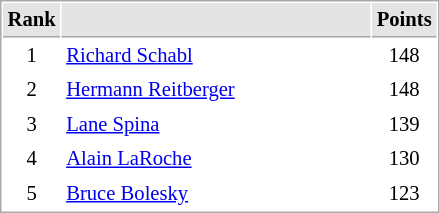<table cellspacing="1" cellpadding="3" style="border:1px solid #AAAAAA;font-size:86%">
<tr bgcolor="#E4E4E4">
<th style="border-bottom:1px solid #AAAAAA" width=10>Rank</th>
<th style="border-bottom:1px solid #AAAAAA" width=200></th>
<th style="border-bottom:1px solid #AAAAAA" width=20>Points</th>
</tr>
<tr>
<td align="center">1</td>
<td> <a href='#'>Richard Schabl</a></td>
<td align=center>148</td>
</tr>
<tr>
<td align="center">2</td>
<td> <a href='#'>Hermann Reitberger</a></td>
<td align=center>148</td>
</tr>
<tr>
<td align="center">3</td>
<td> <a href='#'>Lane Spina</a></td>
<td align=center>139</td>
</tr>
<tr>
<td align="center">4</td>
<td> <a href='#'>Alain LaRoche</a></td>
<td align=center>130</td>
</tr>
<tr>
<td align="center">5</td>
<td> <a href='#'>Bruce Bolesky</a></td>
<td align=center>123</td>
</tr>
</table>
